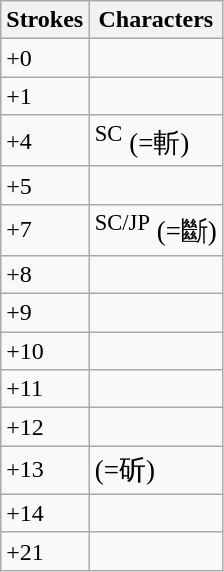<table class="wikitable">
<tr>
<th>Strokes</th>
<th>Characters</th>
</tr>
<tr --->
<td>+0</td>
<td style="font-size: large;"></td>
</tr>
<tr --->
<td>+1</td>
<td style="font-size: large;"></td>
</tr>
<tr --->
<td>+4</td>
<td style="font-size: large;">   <sup>SC</sup> (=斬)</td>
</tr>
<tr --->
<td>+5</td>
<td style="font-size: large;"> </td>
</tr>
<tr --->
<td>+7</td>
<td style="font-size: large;"> <sup>SC/JP</sup> (=斷)</td>
</tr>
<tr --->
<td>+8</td>
<td style="font-size: large;"> </td>
</tr>
<tr --->
<td>+9</td>
<td style="font-size: large;"> </td>
</tr>
<tr --->
<td>+10</td>
<td style="font-size: large;"></td>
</tr>
<tr --->
<td>+11</td>
<td style="font-size: large;"></td>
</tr>
<tr --->
<td>+12</td>
<td style="font-size: large;"></td>
</tr>
<tr --->
<td>+13</td>
<td style="font-size: large;"> (=斫) </td>
</tr>
<tr --->
<td>+14</td>
<td style="font-size: large;"></td>
</tr>
<tr --->
<td>+21</td>
<td style="font-size: large;"></td>
</tr>
</table>
